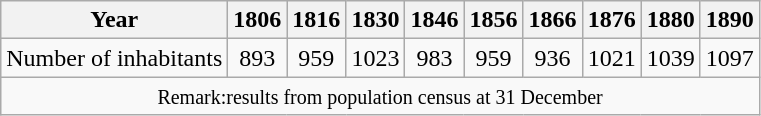<table class="wikitable">
<tr>
<th>Year</th>
<th>1806</th>
<th>1816</th>
<th>1830</th>
<th>1846</th>
<th>1856</th>
<th>1866</th>
<th>1876</th>
<th>1880</th>
<th>1890</th>
</tr>
<tr>
<td>Number of inhabitants</td>
<td align="center">893</td>
<td align="center">959</td>
<td align="center">1023</td>
<td align="center">983</td>
<td align="center">959</td>
<td align="center">936</td>
<td align="center">1021</td>
<td align="center">1039</td>
<td align="center">1097</td>
</tr>
<tr>
<td colspan=10 align="center"><small>Remark:results from population census at 31 December</small></td>
</tr>
</table>
